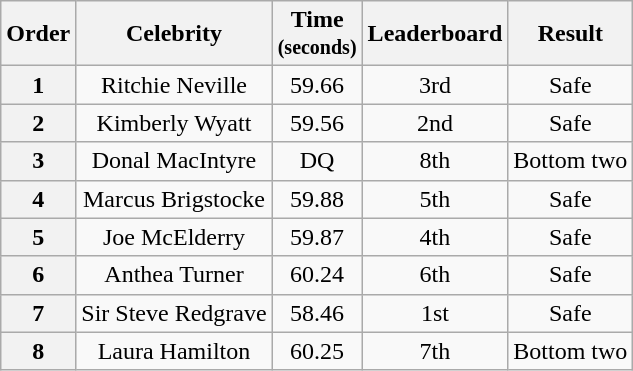<table class="wikitable plainrowheaders" style="text-align:center;">
<tr>
<th>Order</th>
<th>Celebrity</th>
<th>Time<br><small>(seconds)</small></th>
<th>Leaderboard</th>
<th>Result</th>
</tr>
<tr>
<th>1</th>
<td>Ritchie Neville</td>
<td>59.66</td>
<td>3rd</td>
<td>Safe</td>
</tr>
<tr>
<th>2</th>
<td>Kimberly Wyatt</td>
<td>59.56</td>
<td>2nd</td>
<td>Safe</td>
</tr>
<tr>
<th>3</th>
<td>Donal MacIntyre</td>
<td>DQ</td>
<td>8th</td>
<td>Bottom two</td>
</tr>
<tr>
<th>4</th>
<td>Marcus Brigstocke</td>
<td>59.88</td>
<td>5th</td>
<td>Safe</td>
</tr>
<tr>
<th>5</th>
<td>Joe McElderry</td>
<td>59.87</td>
<td>4th</td>
<td>Safe</td>
</tr>
<tr>
<th>6</th>
<td>Anthea Turner</td>
<td>60.24</td>
<td>6th</td>
<td>Safe</td>
</tr>
<tr>
<th>7</th>
<td>Sir Steve Redgrave</td>
<td>58.46</td>
<td>1st</td>
<td>Safe</td>
</tr>
<tr>
<th>8</th>
<td>Laura Hamilton</td>
<td>60.25</td>
<td>7th</td>
<td>Bottom two</td>
</tr>
</table>
